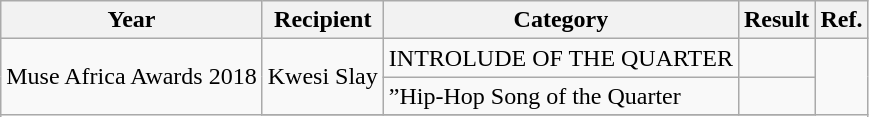<table class="wikitable">
<tr>
<th>Year</th>
<th>Recipient</th>
<th>Category</th>
<th>Result</th>
<th>Ref.</th>
</tr>
<tr>
<td rowspan=4>Muse Africa Awards 2018</td>
<td rowspan=2>Kwesi Slay</td>
<td>INTROLUDE OF THE QUARTER</td>
<td></td>
<td rowspan=4></td>
</tr>
<tr>
<td>”Hip-Hop Song of the Quarter</td>
<td></td>
</tr>
<tr>
</tr>
</table>
